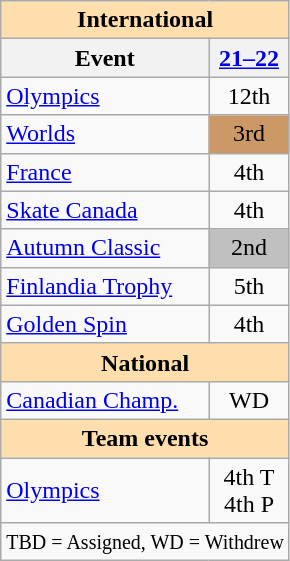<table class="wikitable" style="text-align:center">
<tr>
<th colspan=3 style="background-color: #ffdead; " align="center">International</th>
</tr>
<tr>
<th>Event</th>
<th><a href='#'>21–22</a></th>
</tr>
<tr>
<td align=left><a href='#'>Olympics</a></td>
<td>12th</td>
</tr>
<tr>
<td align=left><a href='#'>Worlds</a></td>
<td bgcolor=cc9966>3rd</td>
</tr>
<tr>
<td align=left> <a href='#'>France</a></td>
<td>4th</td>
</tr>
<tr>
<td align=left> <a href='#'>Skate Canada</a></td>
<td>4th</td>
</tr>
<tr>
<td align=left> <a href='#'>Autumn Classic</a></td>
<td bgcolor=silver>2nd</td>
</tr>
<tr>
<td align=left> <a href='#'>Finlandia Trophy</a></td>
<td>5th</td>
</tr>
<tr>
<td align=left> <a href='#'>Golden Spin</a></td>
<td>4th</td>
</tr>
<tr>
<th colspan=3 style="background-color: #ffdead; " align="center">National</th>
</tr>
<tr>
<td align=left><a href='#'>Canadian Champ.</a></td>
<td>WD</td>
</tr>
<tr>
<th style="background-color: #ffdead; " colspan=3 align=center>Team events</th>
</tr>
<tr>
<td align=left><a href='#'>Olympics</a></td>
<td>4th T <br> 4th P</td>
</tr>
<tr>
<td colspan=3 align="center"><small> TBD = Assigned, WD = Withdrew </small></td>
</tr>
</table>
